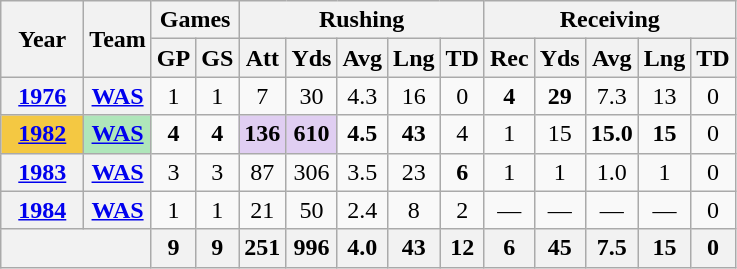<table class="wikitable" style="text-align:center;">
<tr>
<th rowspan="2">Year</th>
<th rowspan="2">Team</th>
<th colspan="2">Games</th>
<th colspan="5">Rushing</th>
<th colspan="5">Receiving</th>
</tr>
<tr>
<th>GP</th>
<th>GS</th>
<th>Att</th>
<th>Yds</th>
<th>Avg</th>
<th>Lng</th>
<th>TD</th>
<th>Rec</th>
<th>Yds</th>
<th>Avg</th>
<th>Lng</th>
<th>TD</th>
</tr>
<tr>
<th><a href='#'>1976</a></th>
<th><a href='#'>WAS</a></th>
<td>1</td>
<td>1</td>
<td>7</td>
<td>30</td>
<td>4.3</td>
<td>16</td>
<td>0</td>
<td><strong>4</strong></td>
<td><strong>29</strong></td>
<td>7.3</td>
<td>13</td>
<td>0</td>
</tr>
<tr>
<th style="background:#f4c842; width:3em;"><a href='#'>1982</a></th>
<th style="background:#afe6ba;"><a href='#'>WAS</a></th>
<td><strong>4</strong></td>
<td><strong>4</strong></td>
<td style="background:#e0cef2;"><strong>136</strong></td>
<td style="background:#e0cef2;"><strong>610</strong></td>
<td><strong>4.5</strong></td>
<td><strong>43</strong></td>
<td>4</td>
<td>1</td>
<td>15</td>
<td><strong>15.0</strong></td>
<td><strong>15</strong></td>
<td>0</td>
</tr>
<tr>
<th><a href='#'>1983</a></th>
<th><a href='#'>WAS</a></th>
<td>3</td>
<td>3</td>
<td>87</td>
<td>306</td>
<td>3.5</td>
<td>23</td>
<td><strong>6</strong></td>
<td>1</td>
<td>1</td>
<td>1.0</td>
<td>1</td>
<td>0</td>
</tr>
<tr>
<th><a href='#'>1984</a></th>
<th><a href='#'>WAS</a></th>
<td>1</td>
<td>1</td>
<td>21</td>
<td>50</td>
<td>2.4</td>
<td>8</td>
<td>2</td>
<td>—</td>
<td>—</td>
<td>—</td>
<td>—</td>
<td>0</td>
</tr>
<tr>
<th colspan="2"></th>
<th>9</th>
<th>9</th>
<th>251</th>
<th>996</th>
<th>4.0</th>
<th>43</th>
<th>12</th>
<th>6</th>
<th>45</th>
<th>7.5</th>
<th>15</th>
<th>0</th>
</tr>
</table>
